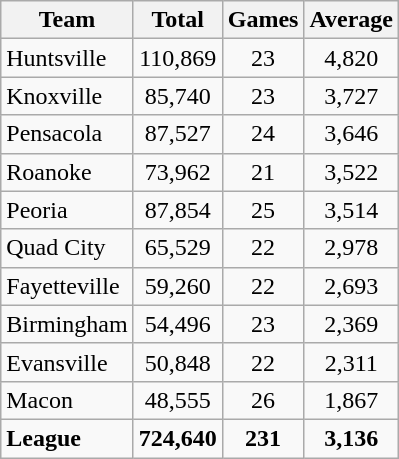<table class="wikitable">
<tr>
<th>Team</th>
<th>Total</th>
<th>Games</th>
<th>Average</th>
</tr>
<tr align=center>
<td align=left>Huntsville</td>
<td>110,869</td>
<td>23</td>
<td>4,820</td>
</tr>
<tr align=center>
<td align=left>Knoxville</td>
<td>85,740</td>
<td>23</td>
<td>3,727</td>
</tr>
<tr align=center>
<td align=left>Pensacola</td>
<td>87,527</td>
<td>24</td>
<td>3,646</td>
</tr>
<tr align=center>
<td align=left>Roanoke</td>
<td>73,962</td>
<td>21</td>
<td>3,522</td>
</tr>
<tr align=center>
<td align=left>Peoria</td>
<td>87,854</td>
<td>25</td>
<td>3,514</td>
</tr>
<tr align=center>
<td align=left>Quad City</td>
<td>65,529</td>
<td>22</td>
<td>2,978</td>
</tr>
<tr align=center>
<td align=left>Fayetteville</td>
<td>59,260</td>
<td>22</td>
<td>2,693</td>
</tr>
<tr align=center>
<td align=left>Birmingham</td>
<td>54,496</td>
<td>23</td>
<td>2,369</td>
</tr>
<tr align=center>
<td align=left>Evansville</td>
<td>50,848</td>
<td>22</td>
<td>2,311</td>
</tr>
<tr align=center>
<td align=left>Macon</td>
<td>48,555</td>
<td>26</td>
<td>1,867</td>
</tr>
<tr align=center>
<td align=left><strong>League</strong></td>
<td><strong>724,640</strong></td>
<td><strong>231</strong></td>
<td><strong>3,136</strong></td>
</tr>
</table>
